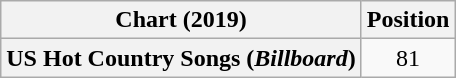<table class="wikitable plainrowheaders" style="text-align:center">
<tr>
<th scope="col">Chart (2019)</th>
<th scope="col">Position</th>
</tr>
<tr>
<th scope="row">US Hot Country Songs (<em>Billboard</em>)</th>
<td>81</td>
</tr>
</table>
